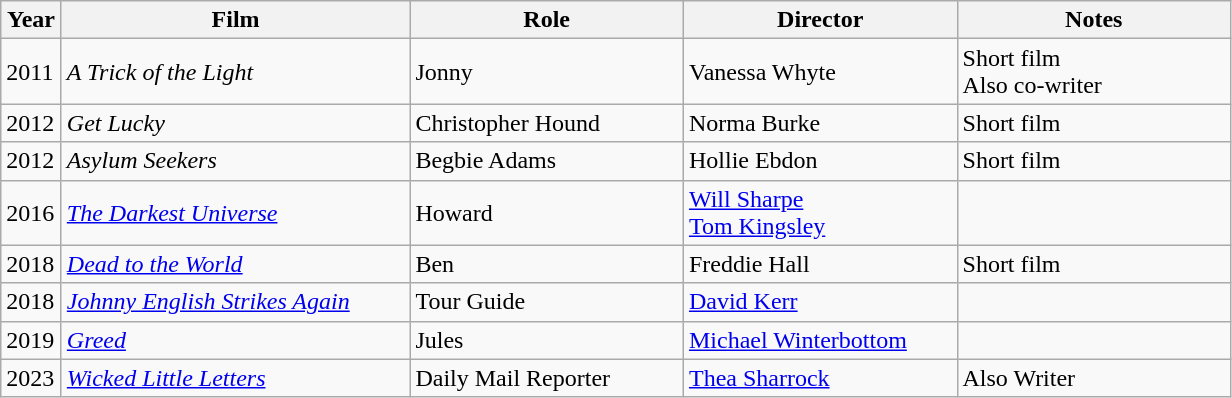<table class="wikitable">
<tr>
<th width="33">Year</th>
<th width="225">Film</th>
<th width="175">Role</th>
<th width="175">Director</th>
<th width="175">Notes</th>
</tr>
<tr>
<td>2011</td>
<td><em>A Trick of the Light</em></td>
<td>Jonny</td>
<td>Vanessa Whyte</td>
<td>Short film<br>Also co-writer</td>
</tr>
<tr>
<td>2012</td>
<td><em>Get Lucky</em></td>
<td>Christopher Hound</td>
<td>Norma Burke</td>
<td>Short film</td>
</tr>
<tr>
<td>2012</td>
<td><em>Asylum Seekers</em></td>
<td>Begbie Adams</td>
<td>Hollie Ebdon</td>
<td>Short film</td>
</tr>
<tr>
<td>2016</td>
<td><em><a href='#'>The Darkest Universe</a></em></td>
<td>Howard</td>
<td><a href='#'>Will Sharpe</a><br><a href='#'>Tom Kingsley</a></td>
<td></td>
</tr>
<tr>
<td>2018</td>
<td><em><a href='#'>Dead to the World</a></em></td>
<td>Ben</td>
<td>Freddie Hall</td>
<td>Short film</td>
</tr>
<tr>
<td>2018</td>
<td><em><a href='#'>Johnny English Strikes Again</a></em></td>
<td>Tour Guide</td>
<td><a href='#'>David Kerr</a></td>
<td></td>
</tr>
<tr>
<td>2019</td>
<td><em><a href='#'>Greed</a></em></td>
<td>Jules</td>
<td><a href='#'>Michael Winterbottom</a></td>
<td></td>
</tr>
<tr>
<td>2023</td>
<td><em><a href='#'>Wicked Little Letters</a></em></td>
<td>Daily Mail Reporter</td>
<td><a href='#'>Thea Sharrock</a></td>
<td>Also Writer</td>
</tr>
</table>
